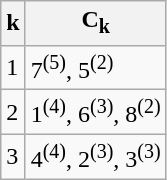<table class="wikitable">
<tr>
<th>k</th>
<th>C<sub>k</sub></th>
</tr>
<tr>
<td>1</td>
<td>7<sup>(5)</sup>, 5<sup>(2)</sup></td>
</tr>
<tr>
<td>2</td>
<td>1<sup>(4)</sup>, 6<sup>(3)</sup>, 8<sup>(2)</sup></td>
</tr>
<tr>
<td>3</td>
<td>4<sup>(4)</sup>, 2<sup>(3)</sup>, 3<sup>(3)</sup></td>
</tr>
</table>
